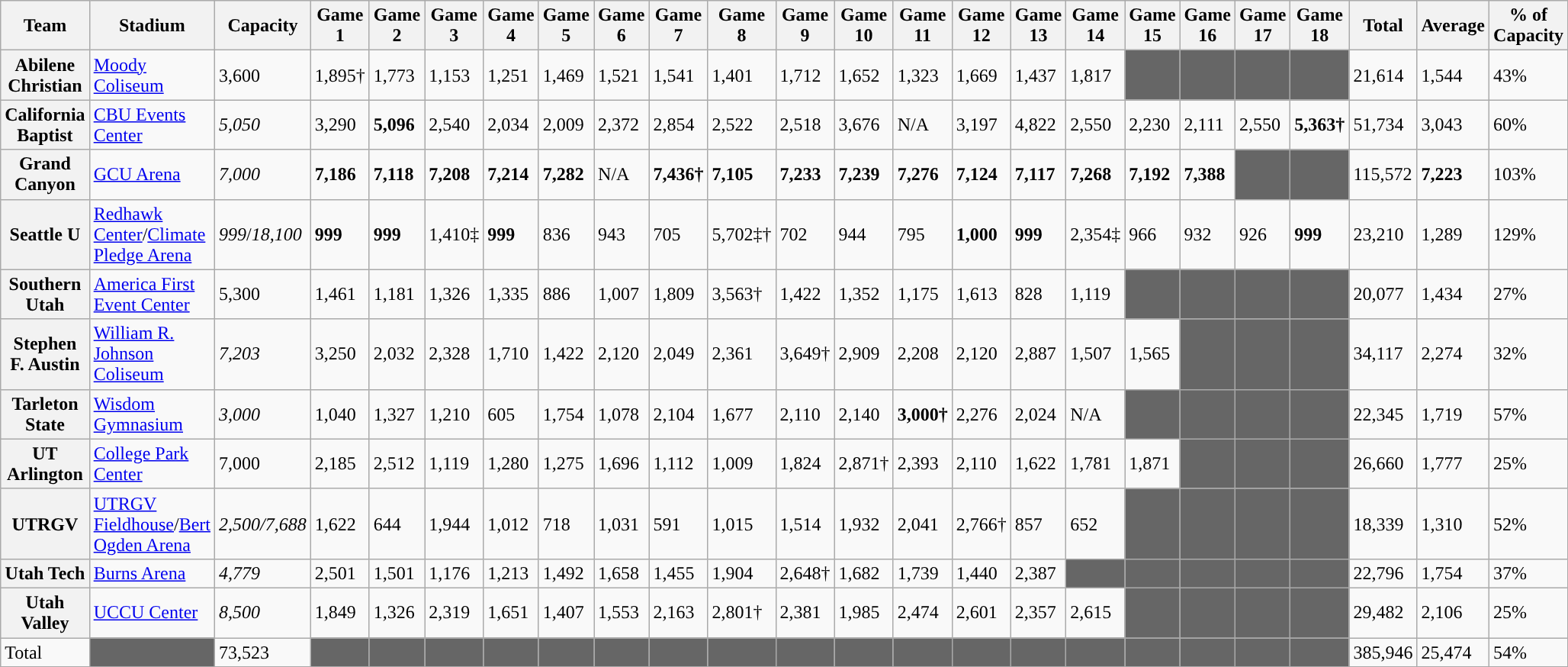<table class="wikitable">
<tr>
<th>Team</th>
<th>Stadium</th>
<th>Capacity</th>
<th>Game 1</th>
<th>Game 2</th>
<th>Game 3</th>
<th>Game 4</th>
<th>Game 5</th>
<th>Game 6</th>
<th>Game 7</th>
<th>Game 8</th>
<th>Game 9</th>
<th>Game 10</th>
<th>Game 11</th>
<th>Game 12</th>
<th>Game 13</th>
<th>Game 14</th>
<th>Game 15</th>
<th>Game 16</th>
<th>Game 17</th>
<th>Game 18</th>
<th>Total</th>
<th>Average</th>
<th>% of Capacity</th>
</tr>
<tr>
<th style=>Abilene Christian</th>
<td><a href='#'>Moody Coliseum</a></td>
<td>3,600</td>
<td>1,895†</td>
<td>1,773</td>
<td>1,153</td>
<td>1,251</td>
<td>1,469</td>
<td>1,521</td>
<td>1,541</td>
<td>1,401</td>
<td>1,712</td>
<td>1,652</td>
<td>1,323</td>
<td>1,669</td>
<td>1,437</td>
<td>1,817</td>
<td style="background:#666666;"></td>
<td style="background:#666666;"></td>
<td style="background:#666666;"></td>
<td style="background:#666666;"></td>
<td>21,614</td>
<td>1,544</td>
<td>43%</td>
</tr>
<tr>
<th style=>California Baptist</th>
<td><a href='#'>CBU Events Center</a></td>
<td><em>5,050</em></td>
<td>3,290</td>
<td><strong>5,096</strong></td>
<td>2,540</td>
<td>2,034</td>
<td>2,009</td>
<td>2,372</td>
<td>2,854</td>
<td>2,522</td>
<td>2,518</td>
<td>3,676</td>
<td>N/A</td>
<td>3,197</td>
<td>4,822</td>
<td>2,550</td>
<td>2,230</td>
<td>2,111</td>
<td>2,550</td>
<td><strong>5,363†</strong></td>
<td>51,734</td>
<td>3,043</td>
<td>60%</td>
</tr>
<tr>
<th style=>Grand Canyon</th>
<td><a href='#'>GCU Arena</a></td>
<td><em>7,000</em></td>
<td><strong>7,186</strong></td>
<td><strong>7,118</strong></td>
<td><strong>7,208</strong></td>
<td><strong>7,214</strong></td>
<td><strong>7,282</strong></td>
<td>N/A</td>
<td><strong>7,436†</strong></td>
<td><strong>7,105</strong></td>
<td><strong>7,233</strong></td>
<td><strong>7,239</strong></td>
<td><strong>7,276</strong></td>
<td><strong>7,124</strong></td>
<td><strong>7,117</strong></td>
<td><strong>7,268</strong></td>
<td><strong>7,192</strong></td>
<td><strong>7,388</strong></td>
<td style="background:#666666;"></td>
<td style="background:#666666;"></td>
<td>115,572</td>
<td><strong>7,223</strong></td>
<td>103%</td>
</tr>
<tr>
<th>Seattle U</th>
<td><a href='#'>Redhawk Center</a>/<a href='#'>Climate Pledge Arena</a></td>
<td><em>999</em>/<em>18,100</em></td>
<td><strong>999</strong></td>
<td><strong>999</strong></td>
<td>1,410‡</td>
<td><strong>999</strong></td>
<td>836</td>
<td>943</td>
<td>705</td>
<td>5,702‡†</td>
<td>702</td>
<td>944</td>
<td>795</td>
<td><strong>1,000</strong></td>
<td><strong>999</strong></td>
<td>2,354‡</td>
<td>966</td>
<td>932</td>
<td>926</td>
<td><strong>999</strong></td>
<td>23,210</td>
<td>1,289</td>
<td>129%</td>
</tr>
<tr>
<th>Southern Utah</th>
<td><a href='#'>America First Event Center</a></td>
<td>5,300</td>
<td>1,461</td>
<td>1,181</td>
<td>1,326</td>
<td>1,335</td>
<td>886</td>
<td>1,007</td>
<td>1,809</td>
<td>3,563†</td>
<td>1,422</td>
<td>1,352</td>
<td>1,175</td>
<td>1,613</td>
<td>828</td>
<td>1,119</td>
<td style="background:#666666;"></td>
<td style="background:#666666;"></td>
<td style="background:#666666;"></td>
<td style="background:#666666;"></td>
<td>20,077</td>
<td>1,434</td>
<td>27%</td>
</tr>
<tr>
<th>Stephen F. Austin</th>
<td><a href='#'>William R. Johnson Coliseum</a></td>
<td><em>7,203</em></td>
<td>3,250</td>
<td>2,032</td>
<td>2,328</td>
<td>1,710</td>
<td>1,422</td>
<td>2,120</td>
<td>2,049</td>
<td>2,361</td>
<td>3,649†</td>
<td>2,909</td>
<td>2,208</td>
<td>2,120</td>
<td>2,887</td>
<td>1,507</td>
<td>1,565</td>
<td style="background:#666666;"></td>
<td style="background:#666666;"></td>
<td style="background:#666666;"></td>
<td>34,117</td>
<td>2,274</td>
<td>32%</td>
</tr>
<tr>
<th>Tarleton State</th>
<td><a href='#'>Wisdom Gymnasium</a></td>
<td><em>3,000</em></td>
<td>1,040</td>
<td>1,327</td>
<td>1,210</td>
<td>605</td>
<td>1,754</td>
<td>1,078</td>
<td>2,104</td>
<td>1,677</td>
<td>2,110</td>
<td>2,140</td>
<td><strong>3,000†</strong></td>
<td>2,276</td>
<td>2,024</td>
<td>N/A</td>
<td style="background:#666666;"></td>
<td style="background:#666666;"></td>
<td style="background:#666666;"></td>
<td style="background:#666666;"></td>
<td>22,345</td>
<td>1,719</td>
<td>57%</td>
</tr>
<tr>
<th>UT Arlington</th>
<td><a href='#'>College Park Center</a></td>
<td>7,000</td>
<td>2,185</td>
<td>2,512</td>
<td>1,119</td>
<td>1,280</td>
<td>1,275</td>
<td>1,696</td>
<td>1,112</td>
<td>1,009</td>
<td>1,824</td>
<td>2,871†</td>
<td>2,393</td>
<td>2,110</td>
<td>1,622</td>
<td>1,781</td>
<td>1,871</td>
<td style="background:#666666;"></td>
<td style="background:#666666;"></td>
<td style="background:#666666;"></td>
<td>26,660</td>
<td>1,777</td>
<td>25%</td>
</tr>
<tr>
<th>UTRGV</th>
<td><a href='#'>UTRGV Fieldhouse</a>/<a href='#'>Bert Ogden Arena</a></td>
<td><em>2,500/7,688</em></td>
<td>1,622</td>
<td>644</td>
<td>1,944</td>
<td>1,012</td>
<td>718</td>
<td>1,031</td>
<td>591</td>
<td>1,015</td>
<td>1,514</td>
<td>1,932</td>
<td>2,041</td>
<td>2,766†</td>
<td>857</td>
<td>652</td>
<td style="background:#666666;"></td>
<td style="background:#666666;"></td>
<td style="background:#666666;"></td>
<td style="background:#666666;"></td>
<td>18,339</td>
<td>1,310</td>
<td>52%</td>
</tr>
<tr>
<th>Utah Tech</th>
<td><a href='#'>Burns Arena</a></td>
<td><em>4,779</em></td>
<td>2,501</td>
<td>1,501</td>
<td>1,176</td>
<td>1,213</td>
<td>1,492</td>
<td>1,658</td>
<td>1,455</td>
<td>1,904</td>
<td>2,648†</td>
<td>1,682</td>
<td>1,739</td>
<td>1,440</td>
<td>2,387</td>
<td style="background:#666666;"></td>
<td style="background:#666666;"></td>
<td style="background:#666666;"></td>
<td style="background:#666666;"></td>
<td style="background:#666666;"></td>
<td>22,796</td>
<td>1,754</td>
<td>37%</td>
</tr>
<tr>
<th>Utah Valley</th>
<td><a href='#'>UCCU Center</a></td>
<td><em>8,500</em></td>
<td>1,849</td>
<td>1,326</td>
<td>2,319</td>
<td>1,651</td>
<td>1,407</td>
<td>1,553</td>
<td>2,163</td>
<td>2,801†</td>
<td>2,381</td>
<td>1,985</td>
<td>2,474</td>
<td>2,601</td>
<td>2,357</td>
<td>2,615</td>
<td style="background:#666666;"></td>
<td style="background:#666666;"></td>
<td style="background:#666666;"></td>
<td style="background:#666666;"></td>
<td>29,482</td>
<td>2,106</td>
<td>25%</td>
</tr>
<tr>
<td>Total</td>
<td style="background:#666666;"></td>
<td>73,523</td>
<td style="background:#666666;"></td>
<td style="background:#666666;"></td>
<td style="background:#666666;"></td>
<td style="background:#666666;"></td>
<td style="background:#666666;"></td>
<td style="background:#666666;"></td>
<td style="background:#666666;"></td>
<td style="background:#666666;"></td>
<td style="background:#666666;"></td>
<td style="background:#666666;"></td>
<td style="background:#666666;"></td>
<td style="background:#666666;"></td>
<td style="background:#666666;"></td>
<td style="background:#666666;"></td>
<td style="background:#666666;"></td>
<td style="background:#666666;"></td>
<td style="background:#666666;"></td>
<td style="background:#666666;"></td>
<td>385,946</td>
<td>25,474</td>
<td>54%</td>
</tr>
<tr>
</tr>
</table>
